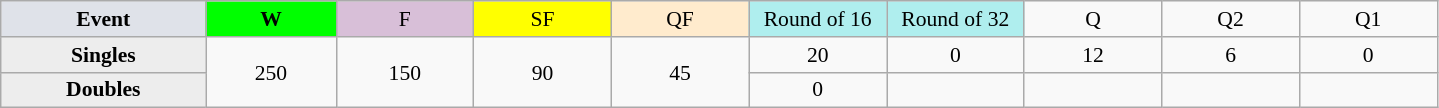<table class=wikitable style=font-size:90%;text-align:center>
<tr>
<td style="width:130px; background:#dfe2e9;"><strong>Event</strong></td>
<td style="width:80px; background:lime;"><strong>W</strong></td>
<td style="width:85px; background:thistle;">F</td>
<td style="width:85px; background:#ff0;">SF</td>
<td style="width:85px; background:#ffebcd;">QF</td>
<td style="width:85px; background:#afeeee;">Round of 16</td>
<td style="width:85px; background:#afeeee;">Round of 32</td>
<td width=85>Q</td>
<td width=85>Q2</td>
<td width=85>Q1</td>
</tr>
<tr>
<th style="background:#ededed;">Singles</th>
<td rowspan=2>250</td>
<td rowspan=2>150</td>
<td rowspan=2>90</td>
<td rowspan=2>45</td>
<td>20</td>
<td>0</td>
<td>12</td>
<td>6</td>
<td>0</td>
</tr>
<tr>
<th style="background:#ededed;">Doubles</th>
<td>0</td>
<td></td>
<td></td>
<td></td>
<td></td>
</tr>
</table>
